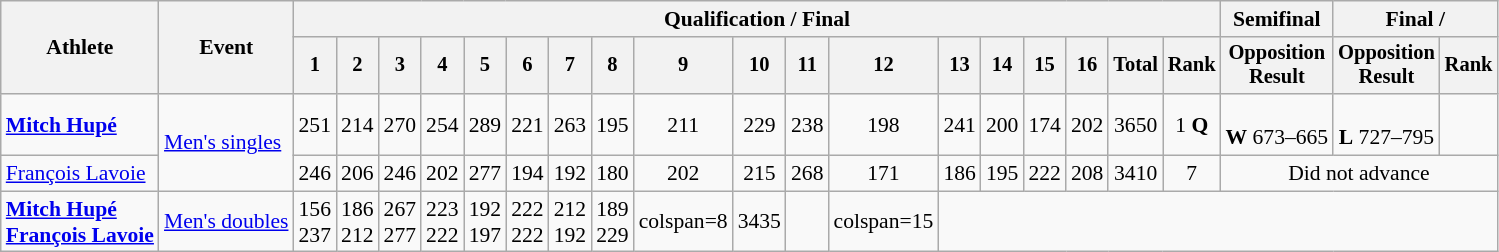<table class=wikitable style=font-size:90%;text-align:center>
<tr>
<th rowspan=2>Athlete</th>
<th rowspan=2>Event</th>
<th colspan=18>Qualification / Final</th>
<th>Semifinal</th>
<th colspan=2>Final / </th>
</tr>
<tr style=font-size:95%>
<th>1</th>
<th>2</th>
<th>3</th>
<th>4</th>
<th>5</th>
<th>6</th>
<th>7</th>
<th>8</th>
<th>9</th>
<th>10</th>
<th>11</th>
<th>12</th>
<th>13</th>
<th>14</th>
<th>15</th>
<th>16</th>
<th>Total</th>
<th>Rank</th>
<th>Opposition<br>Result</th>
<th>Opposition<br>Result</th>
<th>Rank</th>
</tr>
<tr>
<td align=left><strong><a href='#'>Mitch Hupé</a></strong></td>
<td align=left rowspan=2><a href='#'>Men's singles</a></td>
<td>251</td>
<td>214</td>
<td>270</td>
<td>254</td>
<td>289</td>
<td>221</td>
<td>263</td>
<td>195</td>
<td>211</td>
<td>229</td>
<td>238</td>
<td>198</td>
<td>241</td>
<td>200</td>
<td>174</td>
<td>202</td>
<td>3650</td>
<td>1 <strong>Q</strong></td>
<td><br><strong>W</strong> 673–665</td>
<td><br><strong>L</strong> 727–795</td>
<td></td>
</tr>
<tr>
<td align=left><a href='#'>François Lavoie</a></td>
<td>246</td>
<td>206</td>
<td>246</td>
<td>202</td>
<td>277</td>
<td>194</td>
<td>192</td>
<td>180</td>
<td>202</td>
<td>215</td>
<td>268</td>
<td>171</td>
<td>186</td>
<td>195</td>
<td>222</td>
<td>208</td>
<td>3410</td>
<td>7</td>
<td colspan=3>Did not advance</td>
</tr>
<tr>
<td align=left><strong><a href='#'>Mitch Hupé</a><br><a href='#'>François Lavoie</a></strong></td>
<td align=left><a href='#'>Men's doubles</a></td>
<td>156<br>237</td>
<td>186<br>212</td>
<td>267<br>277</td>
<td>223<br>222</td>
<td>192<br>197</td>
<td>222<br>222</td>
<td>212<br>192</td>
<td>189<br>229</td>
<td>colspan=8 </td>
<td>3435</td>
<td></td>
<td>colspan=15 </td>
</tr>
</table>
